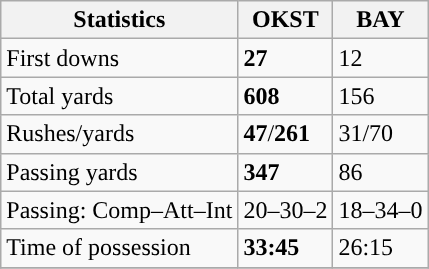<table class="wikitable" style="float: left;">
<tr>
<th>Statistics</th>
<th>OKST</th>
<th>BAY</th>
</tr>
<tr>
<td>First downs</td>
<td><strong>27</strong></td>
<td>12</td>
</tr>
<tr>
<td>Total yards</td>
<td><strong>608</strong></td>
<td>156</td>
</tr>
<tr>
<td>Rushes/yards</td>
<td><strong>47</strong>/<strong>261</strong></td>
<td>31/70</td>
</tr>
<tr>
<td>Passing yards</td>
<td><strong>347</strong></td>
<td>86</td>
</tr>
<tr>
<td>Passing: Comp–Att–Int</td>
<td>20–30–2</td>
<td>18–34–0</td>
</tr>
<tr>
<td>Time of possession</td>
<td><strong>33:45</strong></td>
<td>26:15</td>
</tr>
<tr>
</tr>
</table>
